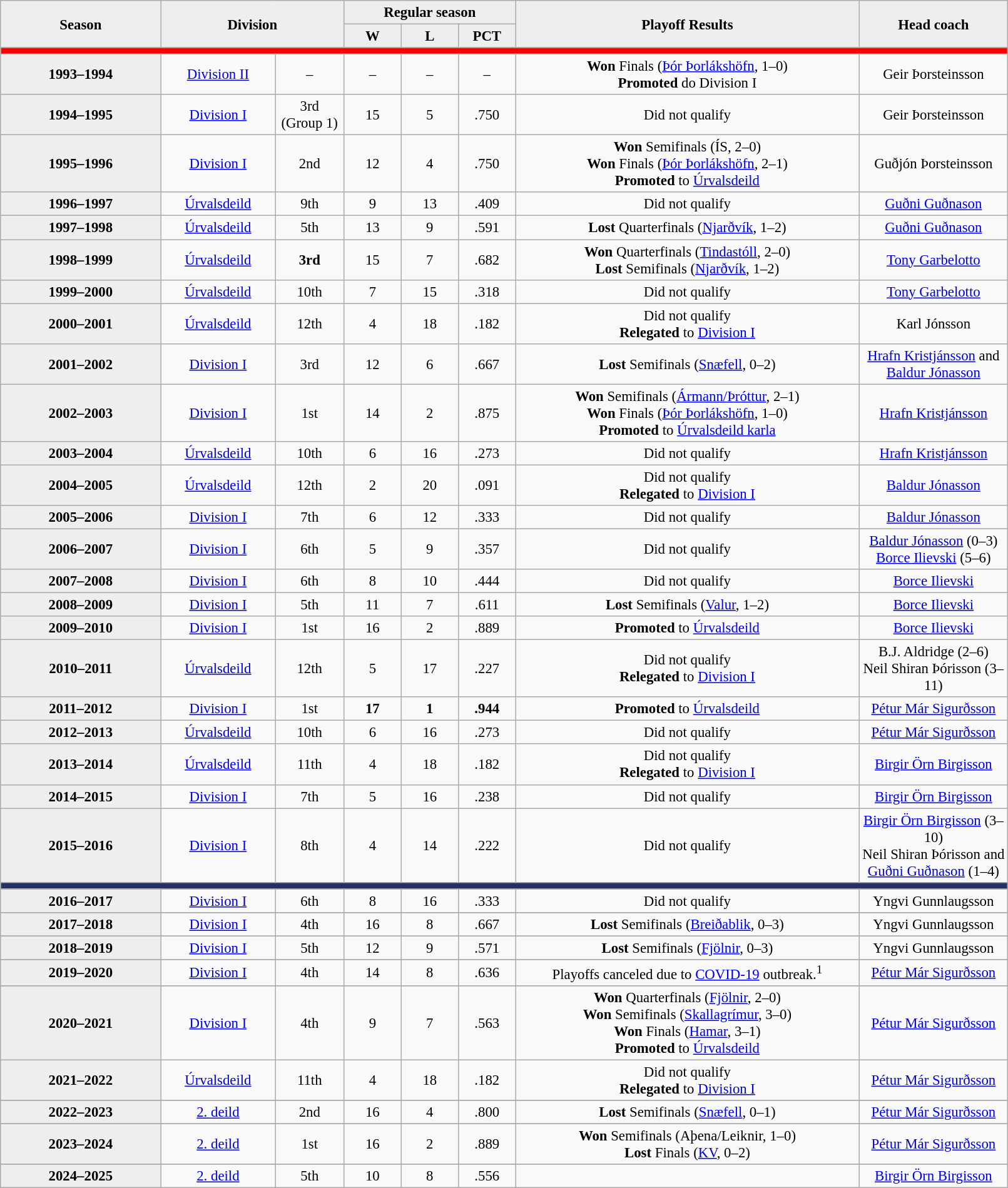<table class="wikitable" style="font-size:95%; text-align: center; width: 85%;">
<tr>
<th rowspan="2" style="background:#eee; width: 14%;">Season</th>
<th rowspan="2" colspan="2" style="background:#eee; width: 16%;">Division</th>
<th colspan="3" style="background:#eee; width: 15%;">Regular season</th>
<th rowspan="2" style="background:#eee; width: 30%;">Playoff Results</th>
<th rowspan="2" style="background:#eee; width: 13%;">Head coach</th>
</tr>
<tr>
<th style="background:#eee; width: 5%;">W</th>
<th style="background:#eee; width: 5%;">L</th>
<th style="background:#eee; width: 5%;">PCT</th>
</tr>
<tr>
<td colspan="9"  style="text-align:center; background:red;"><strong><a href='#'></a></strong></td>
</tr>
<tr style="text-align:center;">
<th style="background:#eee;">1993–1994</th>
<td style="width: 10%"><a href='#'>Division II</a></td>
<td>–</td>
<td>–</td>
<td>–</td>
<td>–</td>
<td><strong>Won</strong> Finals (<a href='#'>Þór Þorlákshöfn</a>, 1–0)<br> <strong>Promoted</strong> do Division I</td>
<td>Geir Þorsteinsson</td>
</tr>
<tr style="text-align:center;">
<th style="background:#eee;">1994–1995</th>
<td style="width: 10%"><a href='#'>Division I</a></td>
<td>3rd (Group 1)</td>
<td>15</td>
<td>5</td>
<td>.750</td>
<td>Did not qualify</td>
<td>Geir Þorsteinsson</td>
</tr>
<tr style="text-align:center;">
<th style="background:#eee;">1995–1996</th>
<td style="width: 10%"><a href='#'>Division I</a></td>
<td>2nd</td>
<td>12</td>
<td>4</td>
<td>.750</td>
<td><strong>Won</strong> Semifinals (ÍS, 2–0)<br> <strong>Won</strong> Finals (<a href='#'>Þór Þorlákshöfn</a>, 2–1)<br><strong>Promoted</strong> to <a href='#'>Úrvalsdeild</a></td>
<td>Guðjón Þorsteinsson</td>
</tr>
<tr style="text-align:center;">
<th style="background:#eee;">1996–1997</th>
<td style="width: 10%"><a href='#'>Úrvalsdeild</a></td>
<td>9th</td>
<td>9</td>
<td>13</td>
<td>.409</td>
<td>Did not qualify</td>
<td><a href='#'>Guðni Guðnason</a></td>
</tr>
<tr style="text-align:center;">
<th style="background:#eee;">1997–1998</th>
<td style="width: 10%"><a href='#'>Úrvalsdeild</a></td>
<td>5th</td>
<td>13</td>
<td>9</td>
<td>.591</td>
<td><strong>Lost</strong> Quarterfinals (<a href='#'>Njarðvík</a>, 1–2)</td>
<td><a href='#'>Guðni Guðnason</a></td>
</tr>
<tr style="text-align:center;">
<th style="background:#eee;">1998–1999</th>
<td style="width: 10%"><a href='#'>Úrvalsdeild</a></td>
<td><strong>3rd</strong></td>
<td>15</td>
<td>7</td>
<td>.682</td>
<td><strong>Won</strong> Quarterfinals (<a href='#'>Tindastóll</a>, 2–0)<br> <strong>Lost</strong> Semifinals (<a href='#'>Njarðvík</a>, 1–2)</td>
<td><a href='#'>Tony Garbelotto</a></td>
</tr>
<tr style="text-align:center;">
<th style="background:#eee;">1999–2000</th>
<td style="width: 10%"><a href='#'>Úrvalsdeild</a></td>
<td>10th</td>
<td>7</td>
<td>15</td>
<td>.318</td>
<td>Did not qualify</td>
<td><a href='#'>Tony Garbelotto</a></td>
</tr>
<tr style="text-align:center;">
<th style="background:#eee;">2000–2001</th>
<td style="width: 10%"><a href='#'>Úrvalsdeild</a></td>
<td>12th</td>
<td>4</td>
<td>18</td>
<td>.182</td>
<td>Did not qualify<br><strong>Relegated</strong> to <a href='#'>Division I</a></td>
<td>Karl Jónsson</td>
</tr>
<tr style="text-align:center;">
<th style="background:#eee;">2001–2002</th>
<td style="width: 10%"><a href='#'>Division I</a></td>
<td>3rd</td>
<td>12</td>
<td>6</td>
<td>.667</td>
<td><strong>Lost</strong> Semifinals (<a href='#'>Snæfell</a>, 0–2)</td>
<td><a href='#'>Hrafn Kristjánsson</a> and<br><a href='#'>Baldur Jónasson</a></td>
</tr>
<tr style="text-align:center;">
<th style="background:#eee;">2002–2003</th>
<td style="width: 10%"><a href='#'>Division I</a></td>
<td>1st</td>
<td>14</td>
<td>2</td>
<td>.875</td>
<td><strong>Won</strong> Semifinals (<a href='#'>Ármann/Þróttur</a>, 2–1)<br> <strong>Won</strong> Finals (<a href='#'>Þór Þorlákshöfn</a>, 1–0)<br><strong>Promoted</strong> to <a href='#'>Úrvalsdeild karla</a></td>
<td><a href='#'>Hrafn Kristjánsson</a></td>
</tr>
<tr style="text-align:center;">
<th style="background:#eee;">2003–2004</th>
<td style="width: 10%"><a href='#'>Úrvalsdeild</a></td>
<td>10th</td>
<td>6</td>
<td>16</td>
<td>.273</td>
<td>Did not qualify</td>
<td><a href='#'>Hrafn Kristjánsson</a></td>
</tr>
<tr style="text-align:center;">
<th style="background:#eee;">2004–2005</th>
<td style="width: 10%"><a href='#'>Úrvalsdeild</a></td>
<td>12th</td>
<td>2</td>
<td>20</td>
<td>.091</td>
<td>Did not qualify<br><strong>Relegated</strong> to <a href='#'>Division I</a></td>
<td><a href='#'>Baldur Jónasson</a></td>
</tr>
<tr style="text-align:center;">
<th style="background:#eee;">2005–2006</th>
<td style="width: 10%"><a href='#'>Division I</a></td>
<td>7th</td>
<td>6</td>
<td>12</td>
<td>.333</td>
<td>Did not qualify</td>
<td><a href='#'>Baldur Jónasson</a></td>
</tr>
<tr style="text-align:center;">
<th style="background:#eee;">2006–2007</th>
<td style="width: 10%"><a href='#'>Division I</a></td>
<td>6th</td>
<td>5</td>
<td>9</td>
<td>.357</td>
<td>Did not qualify</td>
<td><a href='#'>Baldur Jónasson</a> (0–3)<br><a href='#'>Borce Ilievski</a> (5–6)</td>
</tr>
<tr style="text-align:center;">
<th style="background:#eee;">2007–2008</th>
<td style="width: 10%"><a href='#'>Division I</a></td>
<td>6th</td>
<td>8</td>
<td>10</td>
<td>.444</td>
<td>Did not qualify</td>
<td><a href='#'>Borce Ilievski</a></td>
</tr>
<tr align="center">
<th style="background:#eee;">2008–2009</th>
<td style="width: 10%"><a href='#'>Division I</a></td>
<td>5th</td>
<td>11</td>
<td>7</td>
<td>.611</td>
<td><strong>Lost</strong> Semifinals (<a href='#'>Valur</a>, 1–2)</td>
<td><a href='#'>Borce Ilievski</a></td>
</tr>
<tr align="center">
<th style="background:#eee;">2009–2010</th>
<td style="width: 10%"><a href='#'>Division I</a></td>
<td>1st</td>
<td>16</td>
<td>2</td>
<td>.889</td>
<td><strong>Promoted</strong> to <a href='#'>Úrvalsdeild</a></td>
<td><a href='#'>Borce Ilievski</a></td>
</tr>
<tr align="center">
<th style="background:#eee;">2010–2011</th>
<td style="width: 10%"><a href='#'>Úrvalsdeild</a></td>
<td>12th</td>
<td>5</td>
<td>17</td>
<td>.227</td>
<td>Did not qualify<br><strong>Relegated</strong> to <a href='#'>Division I</a></td>
<td>B.J. Aldridge (2–6)<br>Neil Shiran Þórisson (3–11)</td>
</tr>
<tr align="center">
<th style="background:#eee;">2011–2012</th>
<td style="width: 10%"><a href='#'>Division I</a></td>
<td>1st</td>
<td><strong>17</strong></td>
<td><strong>1</strong></td>
<td><strong>.944</strong></td>
<td><strong>Promoted</strong> to <a href='#'>Úrvalsdeild</a></td>
<td><a href='#'>Pétur Már Sigurðsson</a></td>
</tr>
<tr align="center">
<th style="background:#eee;">2012–2013</th>
<td style="width: 10%"><a href='#'>Úrvalsdeild</a></td>
<td>10th</td>
<td>6</td>
<td>16</td>
<td>.273</td>
<td>Did not qualify</td>
<td><a href='#'>Pétur Már Sigurðsson</a></td>
</tr>
<tr align="center">
<th style="background:#eee;">2013–2014</th>
<td style="width: 10%"><a href='#'>Úrvalsdeild</a></td>
<td>11th</td>
<td>4</td>
<td>18</td>
<td>.182</td>
<td>Did not qualify<br><strong>Relegated</strong> to <a href='#'>Division I</a></td>
<td><a href='#'>Birgir Örn Birgisson</a></td>
</tr>
<tr align="center">
<th style="background:#eee;">2014–2015</th>
<td style="width: 10%"><a href='#'>Division I</a></td>
<td>7th</td>
<td>5</td>
<td>16</td>
<td>.238</td>
<td>Did not qualify</td>
<td><a href='#'>Birgir Örn Birgisson</a></td>
</tr>
<tr align="center">
<th style="background:#eee;">2015–2016</th>
<td style="width: 10%"><a href='#'>Division I</a></td>
<td>8th</td>
<td>4</td>
<td>14</td>
<td>.222</td>
<td>Did not qualify</td>
<td><a href='#'>Birgir Örn Birgisson</a> (3–10)<br>Neil Shiran Þórisson and<br><a href='#'>Guðni Guðnason</a> (1–4)</td>
</tr>
<tr>
<td colspan="9"  style="text-align:center; background:#243263;"></td>
</tr>
<tr align="center">
<th style="background:#eee;">2016–2017</th>
<td style="width: 10%"><a href='#'>Division I</a></td>
<td>6th</td>
<td>8</td>
<td>16</td>
<td>.333</td>
<td>Did not qualify</td>
<td>Yngvi Gunnlaugsson</td>
</tr>
<tr>
</tr>
<tr align="center">
<th style="background:#eee;">2017–2018</th>
<td style="width: 10%"><a href='#'>Division I</a></td>
<td>4th</td>
<td>16</td>
<td>8</td>
<td>.667</td>
<td><strong>Lost</strong> Semifinals (<a href='#'>Breiðablik</a>, 0–3)</td>
<td>Yngvi Gunnlaugsson</td>
</tr>
<tr>
</tr>
<tr align="center">
<th style="background:#eee;">2018–2019</th>
<td style="width: 10%"><a href='#'>Division I</a></td>
<td>5th</td>
<td>12</td>
<td>9</td>
<td>.571</td>
<td><strong>Lost</strong> Semifinals (<a href='#'>Fjölnir</a>, 0–3)</td>
<td>Yngvi Gunnlaugsson</td>
</tr>
<tr>
</tr>
<tr align="center">
<th style="background:#eee;">2019–2020</th>
<td style="width: 10%"><a href='#'>Division I</a></td>
<td>4th</td>
<td>14</td>
<td>8</td>
<td>.636</td>
<td>Playoffs canceled due to <a href='#'>COVID-19</a> outbreak.<sup>1</sup></td>
<td><a href='#'>Pétur Már Sigurðsson</a></td>
</tr>
<tr>
</tr>
<tr align="center">
<th style="background:#eee;">2020–2021</th>
<td style="width: 10%"><a href='#'>Division I</a></td>
<td>4th</td>
<td>9</td>
<td>7</td>
<td>.563</td>
<td><strong>Won</strong> Quarterfinals (<a href='#'>Fjölnir</a>, 2–0)<br> <strong>Won</strong> Semifinals (<a href='#'>Skallagrímur</a>, 3–0)<br> <strong>Won</strong> Finals (<a href='#'>Hamar</a>, 3–1)<br> <strong>Promoted</strong> to <a href='#'>Úrvalsdeild</a></td>
<td><a href='#'>Pétur Már Sigurðsson</a></td>
</tr>
<tr align="center">
<th style="background:#eee;">2021–2022</th>
<td style="width: 10%"><a href='#'>Úrvalsdeild</a></td>
<td>11th</td>
<td>4</td>
<td>18</td>
<td>.182</td>
<td>Did not qualify<br><strong>Relegated</strong> to <a href='#'>Division I</a></td>
<td><a href='#'>Pétur Már Sigurðsson</a></td>
</tr>
<tr>
</tr>
<tr align="center">
<th style="background:#eee;">2022–2023</th>
<td style="width: 10%"><a href='#'>2. deild</a></td>
<td>2nd</td>
<td>16</td>
<td>4</td>
<td>.800</td>
<td><strong>Lost</strong> Semifinals (<a href='#'>Snæfell</a>, 0–1)</td>
<td><a href='#'>Pétur Már Sigurðsson</a></td>
</tr>
<tr>
</tr>
<tr align="center">
<th style="background:#eee;">2023–2024</th>
<td style="width: 10%"><a href='#'>2. deild</a></td>
<td>1st</td>
<td>16</td>
<td>2</td>
<td>.889</td>
<td><strong>Won</strong> Semifinals (Aþena/Leiknir, 1–0)<br><strong>Lost</strong> Finals (<a href='#'>KV</a>, 0–2)</td>
<td><a href='#'>Pétur Már Sigurðsson</a></td>
</tr>
<tr>
</tr>
<tr align="center">
<th style="background:#eee;">2024–2025</th>
<td style="width: 10%"><a href='#'>2. deild</a></td>
<td>5th</td>
<td>10</td>
<td>8</td>
<td>.556</td>
<td></td>
<td><a href='#'>Birgir Örn Birgisson</a></td>
</tr>
</table>
